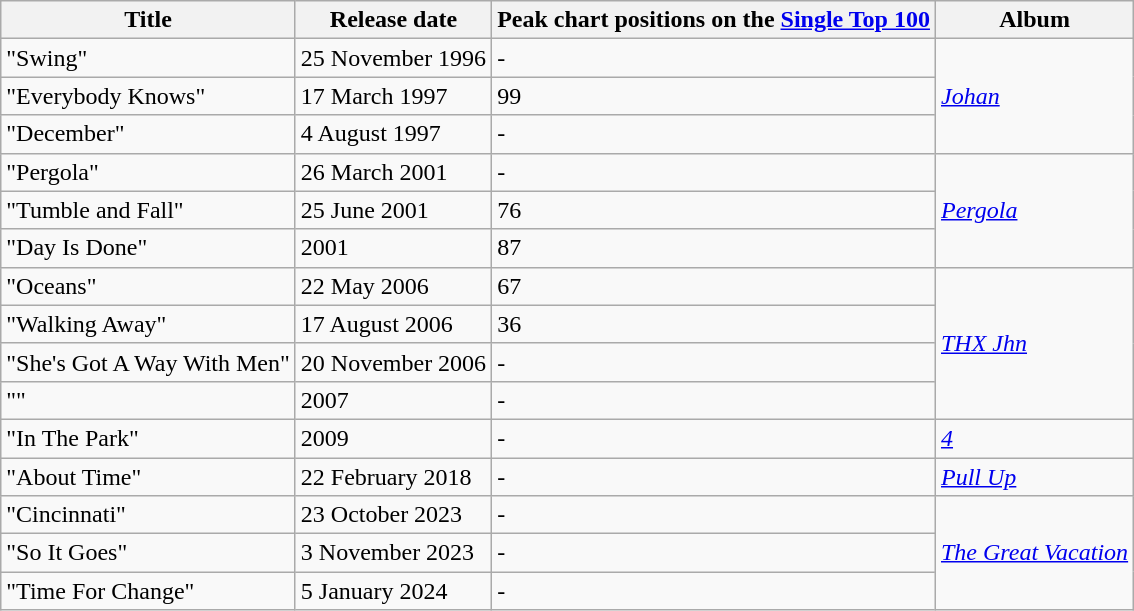<table class="wikitable">
<tr>
<th>Title</th>
<th>Release date</th>
<th>Peak chart positions on the <a href='#'>Single Top 100</a></th>
<th>Album</th>
</tr>
<tr>
<td>"Swing"</td>
<td>25 November 1996</td>
<td>-</td>
<td rowspan="3"><em><a href='#'>Johan</a></em></td>
</tr>
<tr>
<td>"Everybody Knows"</td>
<td>17 March 1997</td>
<td>99</td>
</tr>
<tr>
<td>"December"</td>
<td>4 August 1997</td>
<td>-</td>
</tr>
<tr>
<td>"Pergola"</td>
<td>26 March 2001</td>
<td>-</td>
<td rowspan="3"><em><a href='#'>Pergola</a></em></td>
</tr>
<tr>
<td>"Tumble and Fall"</td>
<td>25 June 2001</td>
<td>76</td>
</tr>
<tr>
<td>"Day Is Done"</td>
<td>2001</td>
<td>87</td>
</tr>
<tr>
<td>"Oceans"</td>
<td>22 May 2006</td>
<td>67</td>
<td rowspan="4"><em><a href='#'>THX Jhn</a></em></td>
</tr>
<tr>
<td>"Walking Away"</td>
<td>17 August 2006</td>
<td>36</td>
</tr>
<tr>
<td>"She's Got A Way With Men"</td>
<td>20 November 2006</td>
<td>-</td>
</tr>
<tr>
<td>""</td>
<td>2007</td>
<td>-</td>
</tr>
<tr>
<td>"In The Park"</td>
<td>2009</td>
<td>-</td>
<td><em><a href='#'>4</a></em></td>
</tr>
<tr>
<td>"About Time"</td>
<td>22 February 2018</td>
<td>-</td>
<td><em><a href='#'>Pull Up</a></em></td>
</tr>
<tr>
<td>"Cincinnati"</td>
<td>23 October 2023</td>
<td>-</td>
<td rowspan="3"><em><a href='#'>The Great Vacation</a></em></td>
</tr>
<tr>
<td>"So It Goes"</td>
<td>3 November 2023</td>
<td>-</td>
</tr>
<tr>
<td>"Time For Change"</td>
<td>5 January 2024</td>
<td>-</td>
</tr>
</table>
